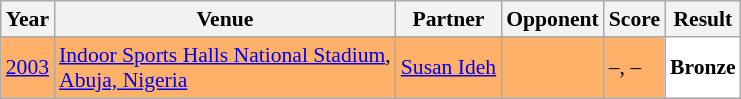<table class="sortable wikitable" style="font-size: 90%;">
<tr>
<th>Year</th>
<th>Venue</th>
<th>Partner</th>
<th>Opponent</th>
<th>Score</th>
<th>Result</th>
</tr>
<tr style="background:#FFB069">
<td align="center"><a href='#'>2003</a></td>
<td align="left"><a href='#'>Indoor Sports Halls National Stadium</a>,<br><a href='#'>Abuja, Nigeria</a></td>
<td align="left"> <a href='#'>Susan Ideh</a></td>
<td align="left">  <br> </td>
<td align="left">–, –</td>
<td style="text-align:left; background:white"> <strong>Bronze</strong></td>
</tr>
</table>
